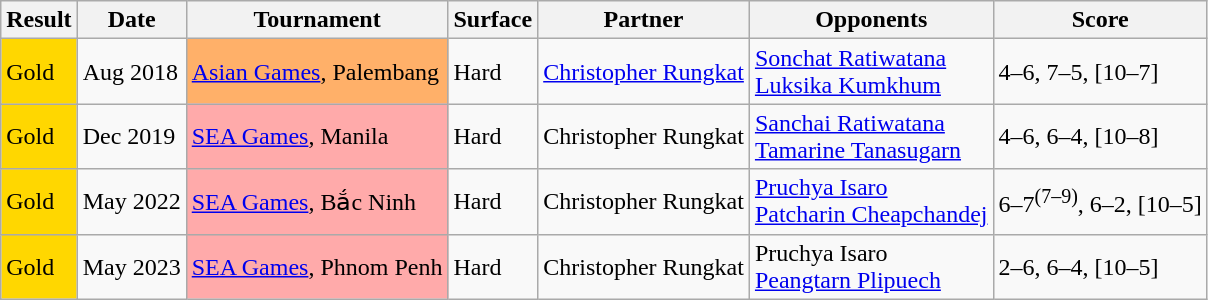<table class="sortable wikitable">
<tr>
<th>Result</th>
<th>Date</th>
<th>Tournament</th>
<th>Surface</th>
<th>Partner</th>
<th>Opponents</th>
<th class="unsortable">Score</th>
</tr>
<tr>
<td style="background:gold;">Gold</td>
<td>Aug 2018</td>
<td style="background:#FFB069"><a href='#'>Asian Games</a>, Palembang</td>
<td>Hard</td>
<td> <a href='#'>Christopher Rungkat</a></td>
<td> <a href='#'>Sonchat Ratiwatana</a> <br>  <a href='#'>Luksika Kumkhum</a></td>
<td>4–6, 7–5, [10–7]</td>
</tr>
<tr>
<td style="background:gold;">Gold</td>
<td>Dec 2019</td>
<td style="background:#FFAAAA"><a href='#'>SEA Games</a>, Manila</td>
<td>Hard</td>
<td> Christopher Rungkat</td>
<td> <a href='#'>Sanchai Ratiwatana</a> <br>  <a href='#'>Tamarine Tanasugarn</a></td>
<td>4–6, 6–4, [10–8]</td>
</tr>
<tr>
<td style="background:gold;">Gold</td>
<td>May 2022</td>
<td style="background:#FFAAAA"><a href='#'>SEA Games</a>, Bắc Ninh</td>
<td>Hard</td>
<td> Christopher Rungkat</td>
<td> <a href='#'>Pruchya Isaro</a> <br>  <a href='#'>Patcharin Cheapchandej</a></td>
<td>6–7<sup>(7–9)</sup>, 6–2, [10–5]</td>
</tr>
<tr>
<td style="background:gold;">Gold</td>
<td>May 2023</td>
<td style="background:#FFAAAA"><a href='#'>SEA Games</a>, Phnom Penh</td>
<td>Hard</td>
<td> Christopher Rungkat</td>
<td> Pruchya Isaro <br>  <a href='#'>Peangtarn Plipuech</a></td>
<td>2–6, 6–4, [10–5]</td>
</tr>
</table>
